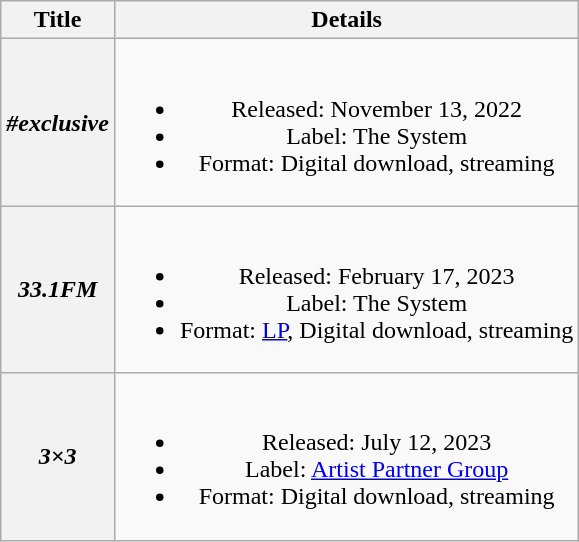<table class="wikitable plainrowheaders" style="text-align:center;">
<tr>
<th rowspan="1" scope="col">Title</th>
<th rowspan="1" scope="col">Details</th>
</tr>
<tr>
<th scope="row"><em>#exclusive</em></th>
<td><br><ul><li>Released: November 13, 2022</li><li>Label: The System</li><li>Format: Digital download, streaming</li></ul></td>
</tr>
<tr>
<th scope="row"><em>33.1FM</em></th>
<td><br><ul><li>Released: February 17, 2023</li><li>Label: The System</li><li>Format: <a href='#'>LP</a>, Digital download, streaming</li></ul></td>
</tr>
<tr>
<th scope="row"><em>3×3</em><br></th>
<td><br><ul><li>Released: July 12, 2023</li><li>Label: <a href='#'>Artist Partner Group</a></li><li>Format: Digital download, streaming</li></ul></td>
</tr>
</table>
